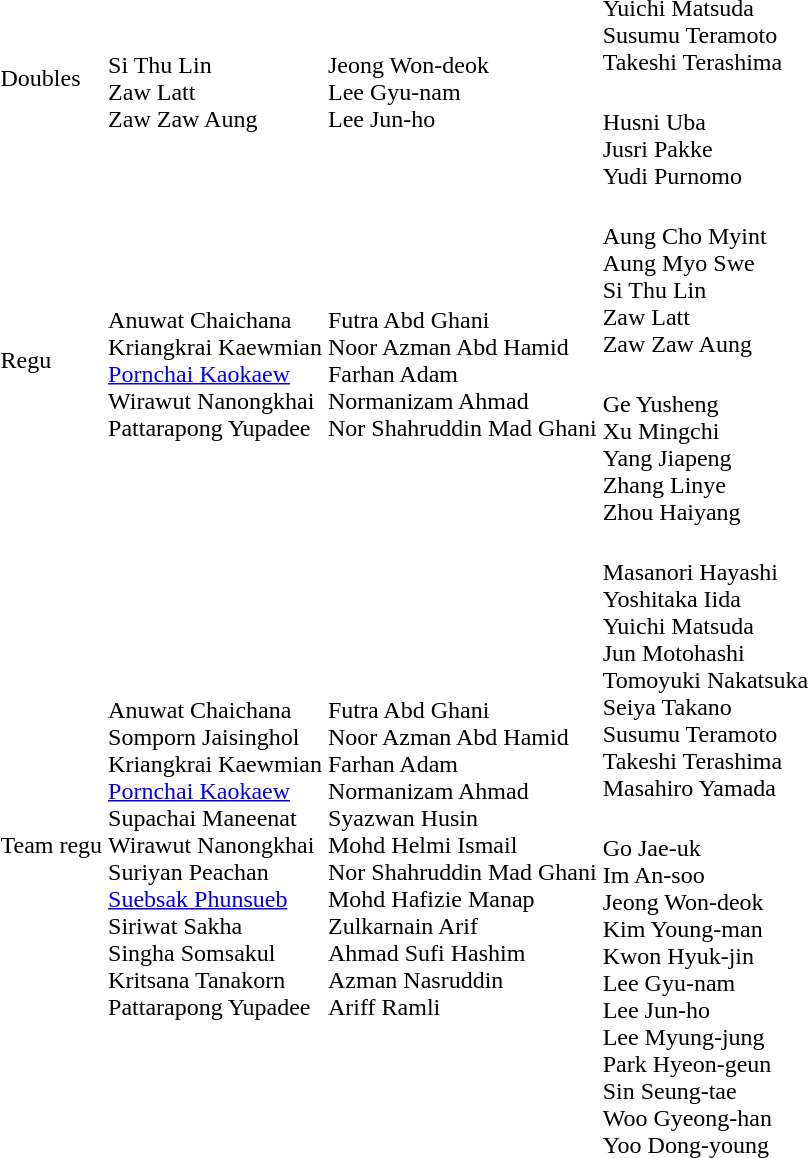<table>
<tr>
<td rowspan=2>Doubles<br></td>
<td rowspan=2><br>Si Thu Lin<br>Zaw Latt<br>Zaw Zaw Aung</td>
<td rowspan=2><br>Jeong Won-deok<br>Lee Gyu-nam<br>Lee Jun-ho</td>
<td><br>Yuichi Matsuda<br>Susumu Teramoto<br>Takeshi Terashima</td>
</tr>
<tr>
<td><br>Husni Uba<br>Jusri Pakke<br>Yudi Purnomo</td>
</tr>
<tr>
<td rowspan=2>Regu<br></td>
<td rowspan=2><br>Anuwat Chaichana<br>Kriangkrai Kaewmian<br><a href='#'>Pornchai Kaokaew</a><br>Wirawut Nanongkhai<br>Pattarapong Yupadee</td>
<td rowspan=2><br>Futra Abd Ghani<br>Noor Azman Abd Hamid<br>Farhan Adam<br>Normanizam Ahmad<br>Nor Shahruddin Mad Ghani</td>
<td><br>Aung Cho Myint<br>Aung Myo Swe<br>Si Thu Lin<br>Zaw Latt<br>Zaw Zaw Aung</td>
</tr>
<tr>
<td><br>Ge Yusheng<br>Xu Mingchi<br>Yang Jiapeng<br>Zhang Linye<br>Zhou Haiyang</td>
</tr>
<tr>
<td rowspan=2>Team regu<br></td>
<td rowspan=2><br>Anuwat Chaichana<br>Somporn Jaisinghol<br>Kriangkrai Kaewmian<br><a href='#'>Pornchai Kaokaew</a><br>Supachai Maneenat<br>Wirawut Nanongkhai<br>Suriyan Peachan<br><a href='#'>Suebsak Phunsueb</a><br>Siriwat Sakha<br>Singha Somsakul<br>Kritsana Tanakorn<br>Pattarapong Yupadee</td>
<td rowspan=2><br>Futra Abd Ghani<br>Noor Azman Abd Hamid<br>Farhan Adam<br>Normanizam Ahmad<br>Syazwan Husin<br>Mohd Helmi Ismail<br>Nor Shahruddin Mad Ghani<br>Mohd Hafizie Manap<br>Zulkarnain Arif<br>Ahmad Sufi Hashim<br>Azman Nasruddin<br>Ariff Ramli</td>
<td><br>Masanori Hayashi<br>Yoshitaka Iida<br>Yuichi Matsuda<br>Jun Motohashi<br>Tomoyuki Nakatsuka<br>Seiya Takano<br>Susumu Teramoto<br>Takeshi Terashima<br>Masahiro Yamada</td>
</tr>
<tr>
<td><br>Go Jae-uk<br>Im An-soo<br>Jeong Won-deok<br>Kim Young-man<br>Kwon Hyuk-jin<br>Lee Gyu-nam<br>Lee Jun-ho<br>Lee Myung-jung<br>Park Hyeon-geun<br>Sin Seung-tae<br>Woo Gyeong-han<br>Yoo Dong-young</td>
</tr>
</table>
